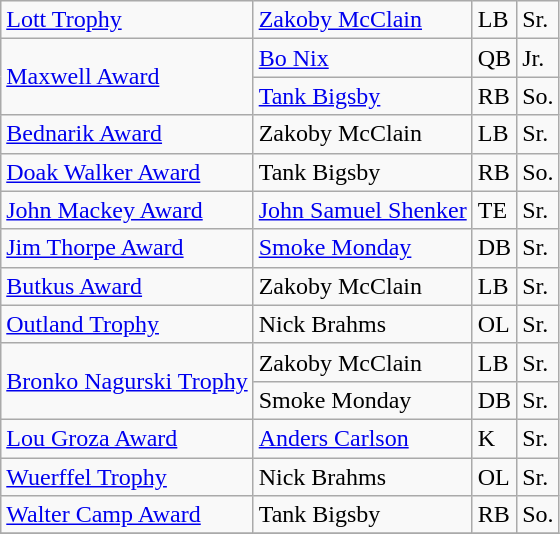<table class="wikitable">
<tr>
<td><a href='#'>Lott Trophy</a></td>
<td><a href='#'>Zakoby McClain</a></td>
<td>LB</td>
<td>Sr.</td>
</tr>
<tr>
<td rowspan=2><a href='#'>Maxwell Award</a></td>
<td><a href='#'>Bo Nix</a></td>
<td>QB</td>
<td>Jr.</td>
</tr>
<tr>
<td><a href='#'>Tank Bigsby</a></td>
<td>RB</td>
<td>So.</td>
</tr>
<tr>
<td><a href='#'>Bednarik Award</a></td>
<td>Zakoby McClain</td>
<td>LB</td>
<td>Sr.</td>
</tr>
<tr>
<td><a href='#'>Doak Walker Award</a></td>
<td>Tank Bigsby</td>
<td>RB</td>
<td>So.</td>
</tr>
<tr>
<td><a href='#'>John Mackey Award</a></td>
<td><a href='#'>John Samuel Shenker</a></td>
<td>TE</td>
<td>Sr.</td>
</tr>
<tr>
<td><a href='#'>Jim Thorpe Award</a></td>
<td><a href='#'>Smoke Monday</a></td>
<td>DB</td>
<td>Sr.</td>
</tr>
<tr>
<td><a href='#'>Butkus Award</a></td>
<td>Zakoby McClain</td>
<td>LB</td>
<td>Sr.</td>
</tr>
<tr>
<td><a href='#'>Outland Trophy</a></td>
<td>Nick Brahms</td>
<td>OL</td>
<td>Sr.</td>
</tr>
<tr>
<td rowspan=2><a href='#'>Bronko Nagurski Trophy</a></td>
<td>Zakoby McClain</td>
<td>LB</td>
<td>Sr.</td>
</tr>
<tr>
<td>Smoke Monday</td>
<td>DB</td>
<td>Sr.</td>
</tr>
<tr>
<td><a href='#'>Lou Groza Award</a></td>
<td><a href='#'>Anders Carlson</a></td>
<td>K</td>
<td>Sr.</td>
</tr>
<tr>
<td><a href='#'>Wuerffel Trophy</a></td>
<td>Nick Brahms</td>
<td>OL</td>
<td>Sr.</td>
</tr>
<tr>
<td><a href='#'>Walter Camp Award</a></td>
<td>Tank Bigsby</td>
<td>RB</td>
<td>So.</td>
</tr>
<tr>
</tr>
</table>
